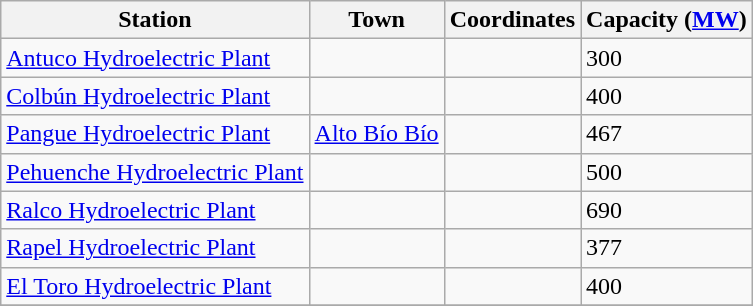<table class="wikitable sortable">
<tr>
<th>Station</th>
<th>Town</th>
<th>Coordinates</th>
<th>Capacity (<a href='#'>MW</a>)</th>
</tr>
<tr>
<td><a href='#'>Antuco Hydroelectric Plant</a></td>
<td></td>
<td> </td>
<td>300</td>
</tr>
<tr>
<td><a href='#'>Colbún Hydroelectric Plant</a></td>
<td></td>
<td> </td>
<td>400</td>
</tr>
<tr>
<td><a href='#'>Pangue Hydroelectric Plant</a></td>
<td><a href='#'>Alto Bío Bío</a></td>
<td></td>
<td>467</td>
</tr>
<tr>
<td><a href='#'>Pehuenche Hydroelectric Plant</a></td>
<td></td>
<td> </td>
<td>500</td>
</tr>
<tr>
<td><a href='#'>Ralco Hydroelectric Plant</a></td>
<td></td>
<td></td>
<td>690</td>
</tr>
<tr>
<td><a href='#'>Rapel Hydroelectric Plant</a></td>
<td></td>
<td></td>
<td>377</td>
</tr>
<tr>
<td><a href='#'>El Toro Hydroelectric Plant</a></td>
<td></td>
<td> </td>
<td>400</td>
</tr>
<tr>
</tr>
</table>
